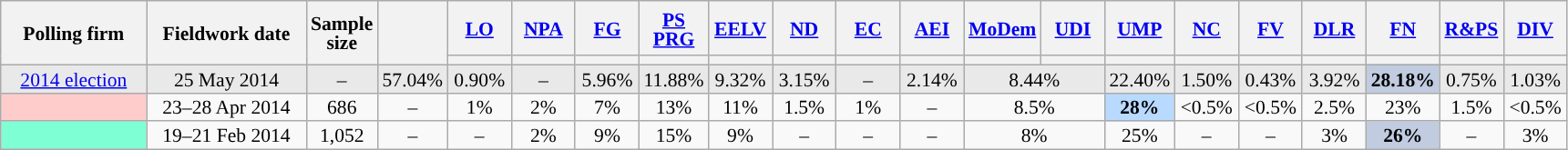<table class="wikitable sortable" style="text-align:center;font-size:90%;line-height:14px;">
<tr style="height:40px;">
<th style="width:100px;" rowspan="2">Polling firm</th>
<th style="width:110px;" rowspan="2">Fieldwork date</th>
<th style="width:35px;" rowspan="2">Sample<br>size</th>
<th style="width:30px;" rowspan="2"></th>
<th class="unsortable" style="width:40px;"><a href='#'>LO</a></th>
<th class="unsortable" style="width:40px;"><a href='#'>NPA</a></th>
<th class="unsortable" style="width:40px;"><a href='#'>FG</a></th>
<th class="unsortable" style="width:40px;"><a href='#'>PS</a><br><a href='#'>PRG</a></th>
<th class="unsortable" style="width:40px;"><a href='#'>EELV</a></th>
<th class="unsortable" style="width:40px;"><a href='#'>ND</a></th>
<th class="unsortable" style="width:40px;"><a href='#'>EC</a></th>
<th class="unsortable" style="width:40px;"><a href='#'>AEI</a></th>
<th class="unsortable" style="width:40px;"><a href='#'>MoDem</a></th>
<th class="unsortable" style="width:40px;"><a href='#'>UDI</a></th>
<th class="unsortable" style="width:40px;"><a href='#'>UMP</a></th>
<th class="unsortable" style="width:40px;"><a href='#'>NC</a></th>
<th class="unsortable" style="width:40px;"><a href='#'>FV</a></th>
<th class="unsortable" style="width:40px;"><a href='#'>DLR</a></th>
<th class="unsortable" style="width:40px;"><a href='#'>FN</a></th>
<th class="unsortable" style="width:40px;"><a href='#'>R&PS</a></th>
<th class="unsortable" style="width:40px;"><a href='#'>DIV</a></th>
</tr>
<tr>
<th style="background:"></th>
<th style="background:"></th>
<th style="background:"></th>
<th style="background:"></th>
<th style="background:"></th>
<th style="background:"></th>
<th style="background:"></th>
<th style="background:"></th>
<th style="background:"></th>
<th style="background:"></th>
<th style="background:"></th>
<th style="background:"></th>
<th style="background:"></th>
<th style="background:"></th>
<th style="background:"></th>
<th style="background:"></th>
<th style="background:"></th>
</tr>
<tr style="background:#E9E9E9;">
<td><a href='#'>2014 election</a></td>
<td data-sort-value="2014-05-25">25 May 2014</td>
<td>–</td>
<td>57.04%</td>
<td>0.90%</td>
<td>–</td>
<td>5.96%</td>
<td>11.88%</td>
<td>9.32%</td>
<td>3.15%</td>
<td>–</td>
<td>2.14%</td>
<td colspan="2">8.44%</td>
<td>22.40%</td>
<td>1.50%</td>
<td>0.43%</td>
<td>3.92%</td>
<td style="background:#C1CCE1;"><strong>28.18%</strong></td>
<td>0.75%</td>
<td>1.03%</td>
</tr>
<tr>
<td style="background:#FFCCCC;"></td>
<td data-sort-value="2014-04-28">23–28 Apr 2014</td>
<td>686</td>
<td>–</td>
<td>1%</td>
<td>2%</td>
<td>7%</td>
<td>13%</td>
<td>11%</td>
<td>1.5%</td>
<td>1%</td>
<td>–</td>
<td colspan="2">8.5%</td>
<td style="background:#B9DAFF;"><strong>28%</strong></td>
<td data-sort-value="0%"><0.5%</td>
<td data-sort-value="0%"><0.5%</td>
<td>2.5%</td>
<td>23%</td>
<td>1.5%</td>
<td data-sort-value="0%"><0.5%</td>
</tr>
<tr>
<td style="background:aquamarine;"></td>
<td data-sort-value="2014-02-21">19–21 Feb 2014</td>
<td>1,052</td>
<td>–</td>
<td>–</td>
<td>2%</td>
<td>9%</td>
<td>15%</td>
<td>9%</td>
<td>–</td>
<td>–</td>
<td>–</td>
<td colspan="2">8%</td>
<td>25%</td>
<td>–</td>
<td>–</td>
<td>3%</td>
<td style="background:#C1CCE1;"><strong>26%</strong></td>
<td>–</td>
<td>3%</td>
</tr>
</table>
